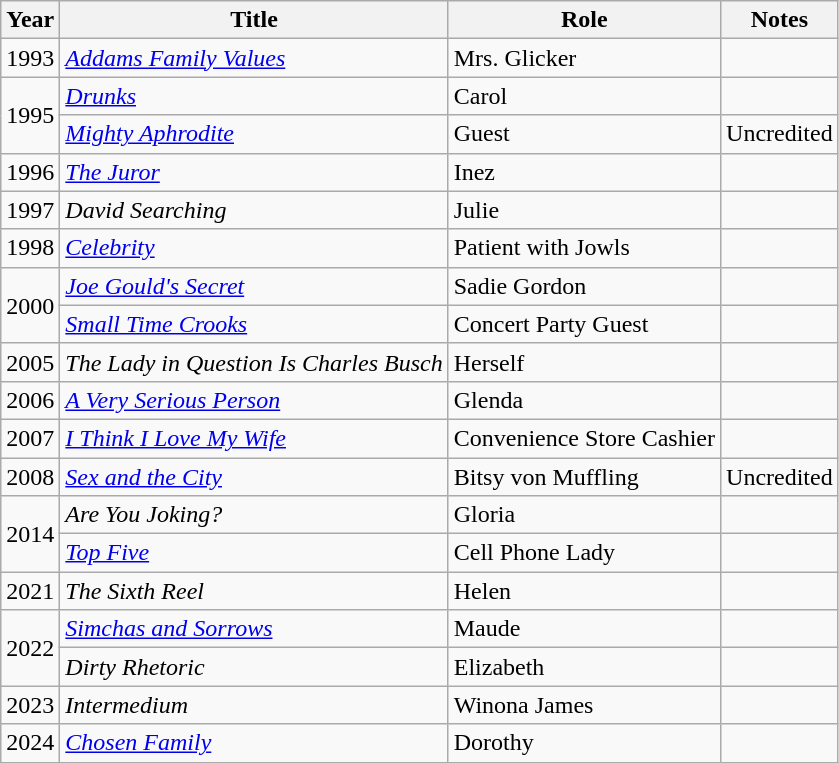<table class="wikitable sortable">
<tr>
<th>Year</th>
<th>Title</th>
<th>Role</th>
<th>Notes</th>
</tr>
<tr>
<td>1993</td>
<td><em><a href='#'>Addams Family Values</a></em></td>
<td>Mrs. Glicker</td>
<td></td>
</tr>
<tr>
<td rowspan="2">1995</td>
<td><a href='#'><em>Drunks</em></a></td>
<td>Carol</td>
<td></td>
</tr>
<tr>
<td><em><a href='#'>Mighty Aphrodite</a></em></td>
<td>Guest</td>
<td>Uncredited</td>
</tr>
<tr>
<td>1996</td>
<td><em><a href='#'>The Juror</a></em></td>
<td>Inez</td>
<td></td>
</tr>
<tr>
<td>1997</td>
<td><em>David Searching</em></td>
<td>Julie</td>
<td></td>
</tr>
<tr>
<td>1998</td>
<td><a href='#'><em>Celebrity</em></a></td>
<td>Patient with Jowls</td>
<td></td>
</tr>
<tr>
<td rowspan="2">2000</td>
<td><a href='#'><em>Joe Gould's Secret</em></a></td>
<td>Sadie Gordon</td>
<td></td>
</tr>
<tr>
<td><em><a href='#'>Small Time Crooks</a></em></td>
<td>Concert Party Guest</td>
<td></td>
</tr>
<tr>
<td>2005</td>
<td><em>The Lady in Question Is Charles Busch</em></td>
<td>Herself</td>
<td></td>
</tr>
<tr>
<td>2006</td>
<td><em><a href='#'>A Very Serious Person</a></em></td>
<td>Glenda</td>
<td></td>
</tr>
<tr>
<td>2007</td>
<td><em><a href='#'>I Think I Love My Wife</a></em></td>
<td>Convenience Store Cashier</td>
<td></td>
</tr>
<tr>
<td>2008</td>
<td><a href='#'><em>Sex and the City</em></a></td>
<td>Bitsy von Muffling</td>
<td>Uncredited</td>
</tr>
<tr>
<td rowspan="2">2014</td>
<td><em>Are You Joking?</em></td>
<td>Gloria</td>
<td></td>
</tr>
<tr>
<td><em><a href='#'>Top Five</a></em></td>
<td>Cell Phone Lady</td>
<td></td>
</tr>
<tr>
<td>2021</td>
<td><em>The Sixth Reel</em></td>
<td>Helen</td>
<td></td>
</tr>
<tr>
<td rowspan="2">2022</td>
<td><em><a href='#'>Simchas and Sorrows</a></em></td>
<td>Maude</td>
<td></td>
</tr>
<tr>
<td><em>Dirty Rhetoric</em></td>
<td>Elizabeth</td>
<td></td>
</tr>
<tr>
<td>2023</td>
<td><em>Intermedium</em></td>
<td>Winona James</td>
<td></td>
</tr>
<tr>
<td>2024</td>
<td><em><a href='#'>Chosen Family</a></em></td>
<td>Dorothy</td>
<td></td>
</tr>
</table>
